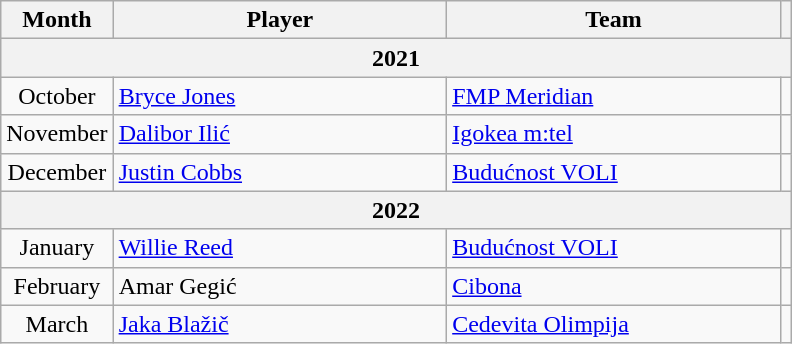<table class="wikitable" style="text-align: center;">
<tr>
<th>Month</th>
<th style="width:215px;">Player</th>
<th style="width:215px;">Team</th>
<th></th>
</tr>
<tr>
<th colspan=4>2021</th>
</tr>
<tr>
<td>October</td>
<td align="left"> <a href='#'>Bryce Jones</a></td>
<td align="left"> <a href='#'>FMP Meridian</a></td>
<td></td>
</tr>
<tr>
<td>November</td>
<td align="left"> <a href='#'>Dalibor Ilić</a></td>
<td align="left"> <a href='#'>Igokea m:tel</a></td>
<td></td>
</tr>
<tr>
<td>December</td>
<td align="left"> <a href='#'>Justin Cobbs</a></td>
<td align="left"> <a href='#'>Budućnost VOLI</a></td>
<td></td>
</tr>
<tr>
<th colspan=4>2022</th>
</tr>
<tr>
<td>January</td>
<td align="left"> <a href='#'>Willie Reed</a></td>
<td align="left"> <a href='#'>Budućnost VOLI</a></td>
<td></td>
</tr>
<tr>
<td>February</td>
<td align="left"> Amar Gegić</td>
<td align="left"> <a href='#'>Cibona</a></td>
<td></td>
</tr>
<tr>
<td>March</td>
<td align="left"> <a href='#'>Jaka Blažič</a></td>
<td align="left"> <a href='#'>Cedevita Olimpija</a></td>
<td></td>
</tr>
</table>
